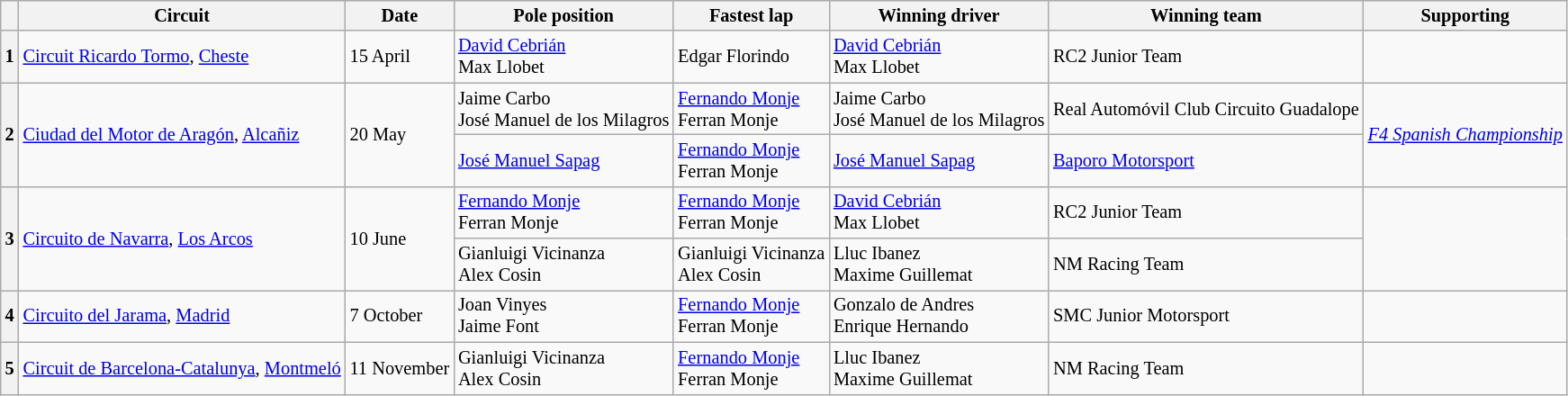<table class="wikitable" style="font-size: 85%;">
<tr>
<th></th>
<th>Circuit</th>
<th>Date</th>
<th>Pole position</th>
<th>Fastest lap</th>
<th>Winning driver</th>
<th>Winning team</th>
<th>Supporting</th>
</tr>
<tr>
<th>1</th>
<td> <a href='#'>Circuit Ricardo Tormo</a>, <a href='#'>Cheste</a></td>
<td>15 April</td>
<td> <a href='#'>David Cebrián</a><br> Max Llobet</td>
<td> Edgar Florindo</td>
<td> <a href='#'>David Cebrián</a><br> Max Llobet</td>
<td> RC2 Junior Team</td>
<td></td>
</tr>
<tr>
<th rowspan="2">2</th>
<td rowspan="2"> <a href='#'>Ciudad del Motor de Aragón</a>, <a href='#'>Alcañiz</a></td>
<td rowspan="2">20 May</td>
<td> Jaime Carbo<br> José Manuel de los Milagros</td>
<td> <a href='#'>Fernando Monje</a><br> Ferran Monje</td>
<td> Jaime Carbo<br> José Manuel de los Milagros</td>
<td> Real Automóvil Club Circuito Guadalope</td>
<td rowspan="2"><a href='#'><em>F4 Spanish Championship</em></a></td>
</tr>
<tr>
<td> <a href='#'>José Manuel Sapag</a></td>
<td> <a href='#'>Fernando Monje</a><br> Ferran Monje</td>
<td> <a href='#'>José Manuel Sapag</a></td>
<td> <a href='#'>Baporo Motorsport</a></td>
</tr>
<tr>
<th rowspan="2">3</th>
<td rowspan="2"> <a href='#'>Circuito de Navarra</a>, <a href='#'>Los Arcos</a></td>
<td rowspan="2">10 June</td>
<td> <a href='#'>Fernando Monje</a><br> Ferran Monje</td>
<td> <a href='#'>Fernando Monje</a><br> Ferran Monje</td>
<td> <a href='#'>David Cebrián</a><br> Max Llobet</td>
<td> RC2 Junior Team</td>
<td rowspan="2"></td>
</tr>
<tr>
<td> Gianluigi Vicinanza<br> Alex Cosin</td>
<td> Gianluigi Vicinanza<br> Alex Cosin</td>
<td> Lluc Ibanez<br> Maxime Guillemat</td>
<td> NM Racing Team</td>
</tr>
<tr>
<th>4</th>
<td> <a href='#'>Circuito del Jarama</a>, <a href='#'>Madrid</a></td>
<td>7 October</td>
<td> Joan Vinyes<br> Jaime Font</td>
<td> <a href='#'>Fernando Monje</a><br> Ferran Monje</td>
<td> Gonzalo de Andres<br> Enrique Hernando</td>
<td> SMC Junior Motorsport</td>
<td></td>
</tr>
<tr>
<th>5</th>
<td> <a href='#'>Circuit de Barcelona-Catalunya</a>, <a href='#'>Montmeló</a></td>
<td>11 November</td>
<td> Gianluigi Vicinanza<br> Alex Cosin</td>
<td> <a href='#'>Fernando Monje</a><br> Ferran Monje</td>
<td> Lluc Ibanez<br> Maxime Guillemat</td>
<td> NM Racing Team</td>
<td></td>
</tr>
</table>
